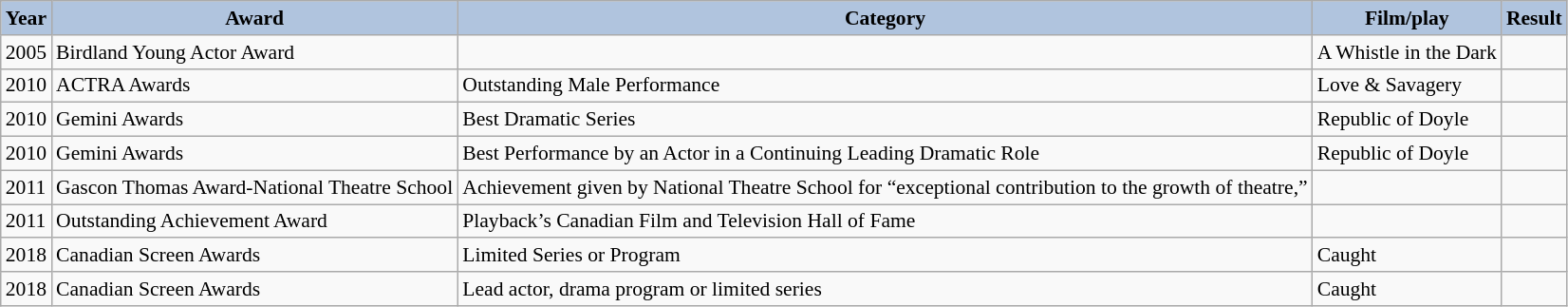<table class="wikitable" style="font-size:90%">
<tr style="text-align:center;">
<th style="background:#B0C4DE;">Year</th>
<th style="background:#B0C4DE;">Award</th>
<th style="background:#B0C4DE;">Category</th>
<th style="background:#B0C4DE;">Film/play</th>
<th style="background:#B0C4DE;">Result</th>
</tr>
<tr>
<td>2005</td>
<td>Birdland Young Actor Award</td>
<td></td>
<td>A Whistle in the Dark</td>
<td></td>
</tr>
<tr>
<td>2010</td>
<td>ACTRA Awards</td>
<td>Outstanding Male Performance</td>
<td>Love & Savagery</td>
<td></td>
</tr>
<tr>
<td>2010</td>
<td>Gemini Awards</td>
<td>Best Dramatic Series</td>
<td>Republic of Doyle</td>
<td></td>
</tr>
<tr>
<td>2010</td>
<td>Gemini Awards</td>
<td>Best Performance by an Actor in a Continuing Leading Dramatic Role</td>
<td>Republic of Doyle</td>
<td></td>
</tr>
<tr>
<td>2011</td>
<td>Gascon Thomas Award-National Theatre School</td>
<td>Achievement given by National Theatre School for “exceptional contribution to the growth of theatre,”</td>
<td></td>
<td></td>
</tr>
<tr>
<td>2011</td>
<td>Outstanding Achievement Award</td>
<td>Playback’s Canadian Film and Television Hall of Fame</td>
<td></td>
<td></td>
</tr>
<tr>
<td>2018</td>
<td>Canadian Screen Awards</td>
<td>Limited Series or Program</td>
<td>Caught</td>
<td></td>
</tr>
<tr>
<td>2018</td>
<td>Canadian Screen Awards</td>
<td>Lead actor, drama program or limited series</td>
<td>Caught</td>
<td></td>
</tr>
</table>
